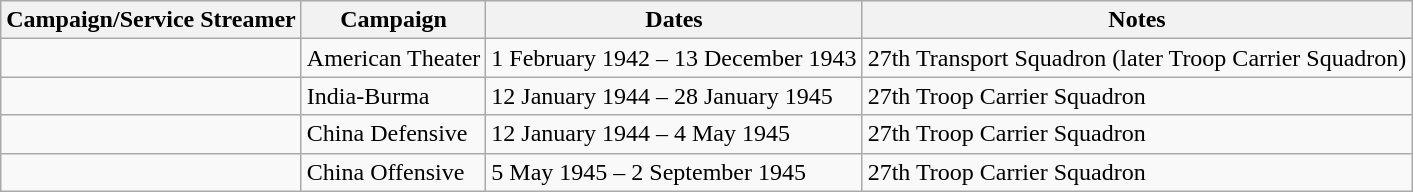<table class="wikitable">
<tr style="background:#efefef;">
<th>Campaign/Service Streamer</th>
<th>Campaign</th>
<th>Dates</th>
<th>Notes</th>
</tr>
<tr>
<td></td>
<td>American Theater</td>
<td>1 February 1942 – 13 December 1943</td>
<td>27th Transport Squadron (later Troop Carrier Squadron)</td>
</tr>
<tr>
<td></td>
<td>India-Burma</td>
<td>12 January 1944 – 28 January 1945</td>
<td>27th Troop Carrier Squadron</td>
</tr>
<tr>
<td></td>
<td>China Defensive</td>
<td>12 January 1944 – 4 May 1945</td>
<td>27th Troop Carrier Squadron</td>
</tr>
<tr>
<td></td>
<td>China Offensive</td>
<td>5 May 1945 – 2 September 1945</td>
<td>27th Troop Carrier Squadron</td>
</tr>
</table>
